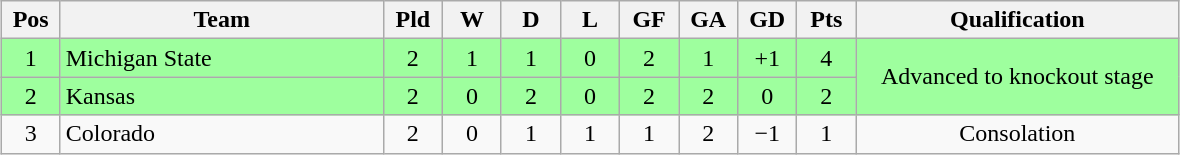<table class="wikitable" style="text-align:center; margin: 1em auto">
<tr>
<th style="width:2em">Pos</th>
<th style="width:13em">Team</th>
<th style="width:2em">Pld</th>
<th style="width:2em">W</th>
<th style="width:2em">D</th>
<th style="width:2em">L</th>
<th style="width:2em">GF</th>
<th style="width:2em">GA</th>
<th style="width:2em">GD</th>
<th style="width:2em">Pts</th>
<th style="width:13em">Qualification</th>
</tr>
<tr bgcolor="#9eff9e">
<td>1</td>
<td style="text-align:left">Michigan State</td>
<td>2</td>
<td>1</td>
<td>1</td>
<td>0</td>
<td>2</td>
<td>1</td>
<td>+1</td>
<td>4</td>
<td rowspan="2">Advanced to knockout stage</td>
</tr>
<tr bgcolor="#9eff9e">
<td>2</td>
<td style="text-align:left">Kansas</td>
<td>2</td>
<td>0</td>
<td>2</td>
<td>0</td>
<td>2</td>
<td>2</td>
<td>0</td>
<td>2</td>
</tr>
<tr>
<td>3</td>
<td style="text-align:left">Colorado</td>
<td>2</td>
<td>0</td>
<td>1</td>
<td>1</td>
<td>1</td>
<td>2</td>
<td>−1</td>
<td>1</td>
<td>Consolation</td>
</tr>
</table>
